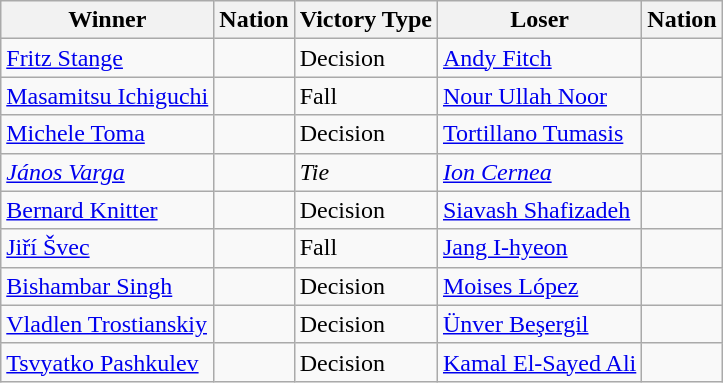<table class="wikitable sortable" style="text-align:left;">
<tr>
<th>Winner</th>
<th>Nation</th>
<th>Victory Type</th>
<th>Loser</th>
<th>Nation</th>
</tr>
<tr>
<td><a href='#'>Fritz Stange</a></td>
<td></td>
<td>Decision</td>
<td><a href='#'>Andy Fitch</a></td>
<td></td>
</tr>
<tr>
<td><a href='#'>Masamitsu Ichiguchi</a></td>
<td></td>
<td>Fall</td>
<td><a href='#'>Nour Ullah Noor</a></td>
<td></td>
</tr>
<tr>
<td><a href='#'>Michele Toma</a></td>
<td></td>
<td>Decision</td>
<td><a href='#'>Tortillano Tumasis</a></td>
<td></td>
</tr>
<tr style="font-style: italic">
<td><a href='#'>János Varga</a></td>
<td></td>
<td>Tie</td>
<td><a href='#'>Ion Cernea</a></td>
<td></td>
</tr>
<tr>
<td><a href='#'>Bernard Knitter</a></td>
<td></td>
<td>Decision</td>
<td><a href='#'>Siavash Shafizadeh</a></td>
<td></td>
</tr>
<tr>
<td><a href='#'>Jiří Švec</a></td>
<td></td>
<td>Fall</td>
<td><a href='#'>Jang I-hyeon</a></td>
<td></td>
</tr>
<tr>
<td><a href='#'>Bishambar Singh</a></td>
<td></td>
<td>Decision</td>
<td><a href='#'>Moises López</a></td>
<td></td>
</tr>
<tr>
<td><a href='#'>Vladlen Trostianskiy</a></td>
<td></td>
<td>Decision</td>
<td><a href='#'>Ünver Beşergil</a></td>
<td></td>
</tr>
<tr>
<td><a href='#'>Tsvyatko Pashkulev</a></td>
<td></td>
<td>Decision</td>
<td><a href='#'>Kamal El-Sayed Ali</a></td>
<td></td>
</tr>
</table>
